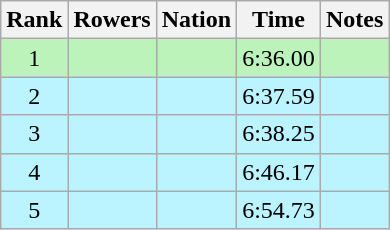<table class="wikitable sortable" style="text-align:center">
<tr>
<th>Rank</th>
<th>Rowers</th>
<th>Nation</th>
<th>Time</th>
<th>Notes</th>
</tr>
<tr bgcolor=bbf3bb>
<td>1</td>
<td align=left data-sort-value="Rutschow-Stomporowski, Katrin"></td>
<td align=left></td>
<td>6:36.00</td>
<td></td>
</tr>
<tr bgcolor=bbf3ff>
<td>2</td>
<td align=left data-sort-value="Fedotova, Irina"></td>
<td align=left></td>
<td>6:37.59</td>
<td></td>
</tr>
<tr bgcolor=bbf3ff>
<td>3</td>
<td align=left data-sort-value="Pors Olsen, Inger"></td>
<td align=left></td>
<td>6:38.25</td>
<td></td>
</tr>
<tr bgcolor=bbf3ff>
<td>4</td>
<td align=left data-sort-value="Maziy, Svitlana"></td>
<td align=left></td>
<td>6:46.17</td>
<td></td>
</tr>
<tr bgcolor=bbf3ff>
<td>5</td>
<td align=left data-sort-value="Thies, Dré"></td>
<td align=left></td>
<td>6:54.73</td>
<td></td>
</tr>
</table>
